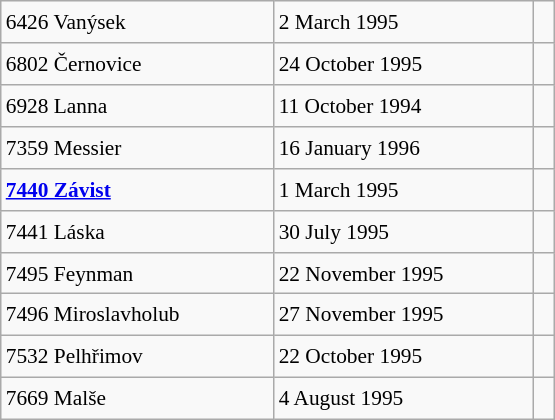<table class="wikitable" style="font-size: 89%; float: left; width: 26em; margin-right: 1em; height: 280px">
<tr>
<td>6426 Vanýsek</td>
<td>2 March 1995</td>
<td></td>
</tr>
<tr>
<td>6802 Černovice</td>
<td>24 October 1995</td>
<td></td>
</tr>
<tr>
<td>6928 Lanna</td>
<td>11 October 1994</td>
<td></td>
</tr>
<tr>
<td>7359 Messier</td>
<td>16 January 1996</td>
<td></td>
</tr>
<tr>
<td><strong><a href='#'>7440 Závist</a></strong></td>
<td>1 March 1995</td>
<td></td>
</tr>
<tr>
<td>7441 Láska</td>
<td>30 July 1995</td>
<td> </td>
</tr>
<tr>
<td>7495 Feynman</td>
<td>22 November 1995</td>
<td> </td>
</tr>
<tr>
<td>7496 Miroslavholub</td>
<td>27 November 1995</td>
<td></td>
</tr>
<tr>
<td>7532 Pelhřimov</td>
<td>22 October 1995</td>
<td></td>
</tr>
<tr>
<td>7669 Malše</td>
<td>4 August 1995</td>
<td> </td>
</tr>
</table>
